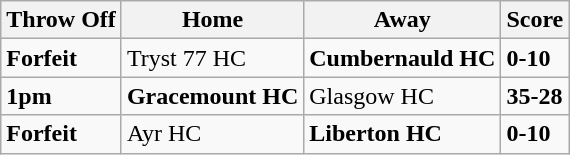<table class="wikitable">
<tr>
<th><strong>Throw Off</strong></th>
<th><strong>Home</strong></th>
<th><strong>Away</strong></th>
<th><strong>Score</strong></th>
</tr>
<tr>
<td><strong>Forfeit</strong></td>
<td>Tryst 77 HC</td>
<td><strong>Cumbernauld HC</strong></td>
<td><strong>0-10</strong></td>
</tr>
<tr>
<td><strong>1pm</strong></td>
<td><strong>Gracemount HC</strong></td>
<td>Glasgow HC</td>
<td><strong>35-28</strong></td>
</tr>
<tr>
<td><strong>Forfeit</strong></td>
<td>Ayr HC</td>
<td><strong>Liberton HC</strong></td>
<td><strong>0-10</strong></td>
</tr>
</table>
